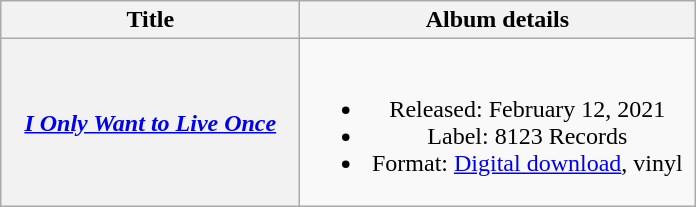<table class="wikitable plainrowheaders" style="text-align:center;">
<tr>
<th scope="col" style="width:12em;">Title</th>
<th scope="col" style="width:16em;">Album details</th>
</tr>
<tr>
<th scope="row"><em><a href='#'>I Only Want to Live Once</a></em></th>
<td><br><ul><li>Released: February 12, 2021</li><li>Label: 8123 Records</li><li>Format: <a href='#'>Digital download</a>, vinyl</li></ul></td>
</tr>
</table>
